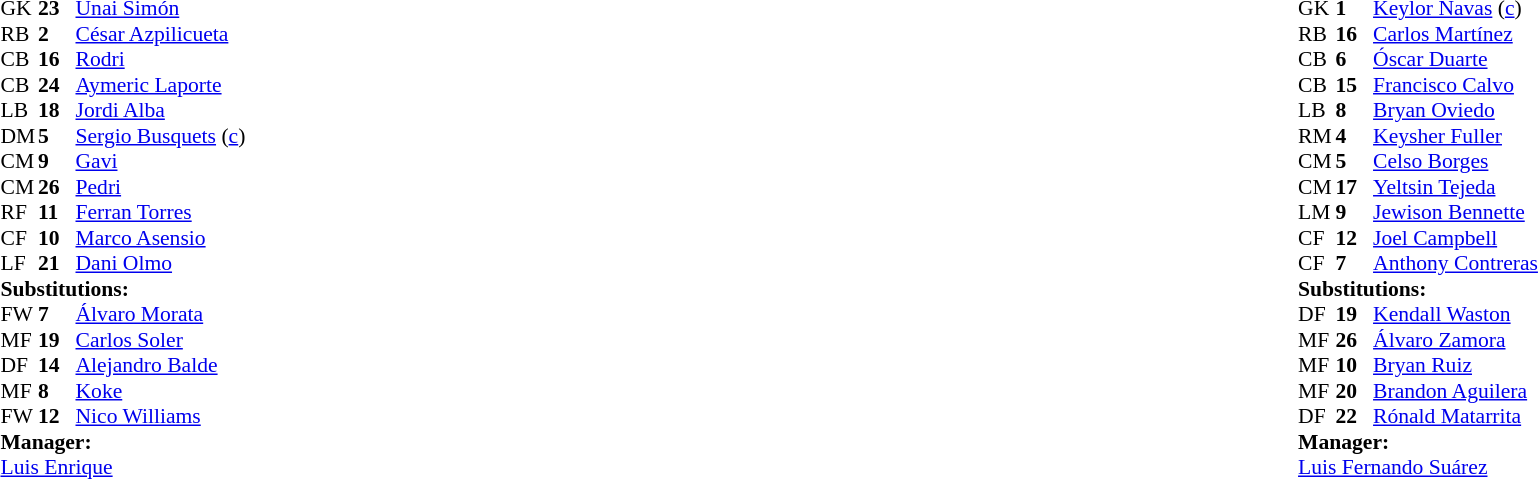<table width="100%">
<tr>
<td valign="top" width="40%"><br><table style="font-size:90%" cellspacing="0" cellpadding="0">
<tr>
<th width=25></th>
<th width=25></th>
</tr>
<tr>
<td>GK</td>
<td><strong>23</strong></td>
<td><a href='#'>Unai Simón</a></td>
</tr>
<tr>
<td>RB</td>
<td><strong>2</strong></td>
<td><a href='#'>César Azpilicueta</a></td>
</tr>
<tr>
<td>CB</td>
<td><strong>16</strong></td>
<td><a href='#'>Rodri</a></td>
</tr>
<tr>
<td>CB</td>
<td><strong>24</strong></td>
<td><a href='#'>Aymeric Laporte</a></td>
</tr>
<tr>
<td>LB</td>
<td><strong>18</strong></td>
<td><a href='#'>Jordi Alba</a></td>
<td></td>
<td></td>
</tr>
<tr>
<td>DM</td>
<td><strong>5</strong></td>
<td><a href='#'>Sergio Busquets</a> (<a href='#'>c</a>)</td>
<td></td>
<td></td>
</tr>
<tr>
<td>CM</td>
<td><strong>9</strong></td>
<td><a href='#'>Gavi</a></td>
</tr>
<tr>
<td>CM</td>
<td><strong>26</strong></td>
<td><a href='#'>Pedri</a></td>
<td></td>
<td></td>
</tr>
<tr>
<td>RF</td>
<td><strong>11</strong></td>
<td><a href='#'>Ferran Torres</a></td>
<td></td>
<td></td>
</tr>
<tr>
<td>CF</td>
<td><strong>10</strong></td>
<td><a href='#'>Marco Asensio</a></td>
<td></td>
<td></td>
</tr>
<tr>
<td>LF</td>
<td><strong>21</strong></td>
<td><a href='#'>Dani Olmo</a></td>
</tr>
<tr>
<td colspan=3><strong>Substitutions:</strong></td>
</tr>
<tr>
<td>FW</td>
<td><strong>7</strong></td>
<td><a href='#'>Álvaro Morata</a></td>
<td></td>
<td></td>
</tr>
<tr>
<td>MF</td>
<td><strong>19</strong></td>
<td><a href='#'>Carlos Soler</a></td>
<td></td>
<td></td>
</tr>
<tr>
<td>DF</td>
<td><strong>14</strong></td>
<td><a href='#'>Alejandro Balde</a></td>
<td></td>
<td></td>
</tr>
<tr>
<td>MF</td>
<td><strong>8</strong></td>
<td><a href='#'>Koke</a></td>
<td></td>
<td></td>
</tr>
<tr>
<td>FW</td>
<td><strong>12</strong></td>
<td><a href='#'>Nico Williams</a></td>
<td></td>
<td></td>
</tr>
<tr>
<td colspan=3><strong>Manager:</strong></td>
</tr>
<tr>
<td colspan=3><a href='#'>Luis Enrique</a></td>
</tr>
</table>
</td>
<td valign="top"></td>
<td valign="top" width="50%"><br><table style="font-size:90%; margin:auto" cellspacing="0" cellpadding="0">
<tr>
<th width=25></th>
<th width=25></th>
</tr>
<tr>
<td>GK</td>
<td><strong>1</strong></td>
<td><a href='#'>Keylor Navas</a> (<a href='#'>c</a>)</td>
</tr>
<tr>
<td>RB</td>
<td><strong>16</strong></td>
<td><a href='#'>Carlos Martínez</a></td>
<td></td>
<td></td>
</tr>
<tr>
<td>CB</td>
<td><strong>6</strong></td>
<td><a href='#'>Óscar Duarte</a></td>
</tr>
<tr>
<td>CB</td>
<td><strong>15</strong></td>
<td><a href='#'>Francisco Calvo</a></td>
<td></td>
</tr>
<tr>
<td>LB</td>
<td><strong>8</strong></td>
<td><a href='#'>Bryan Oviedo</a></td>
<td></td>
<td></td>
</tr>
<tr>
<td>RM</td>
<td><strong>4</strong></td>
<td><a href='#'>Keysher Fuller</a></td>
</tr>
<tr>
<td>CM</td>
<td><strong>5</strong></td>
<td><a href='#'>Celso Borges</a></td>
<td></td>
<td></td>
</tr>
<tr>
<td>CM</td>
<td><strong>17</strong></td>
<td><a href='#'>Yeltsin Tejeda</a></td>
</tr>
<tr>
<td>LM</td>
<td><strong>9</strong></td>
<td><a href='#'>Jewison Bennette</a></td>
<td></td>
<td></td>
</tr>
<tr>
<td>CF</td>
<td><strong>12</strong></td>
<td><a href='#'>Joel Campbell</a></td>
<td></td>
</tr>
<tr>
<td>CF</td>
<td><strong>7</strong></td>
<td><a href='#'>Anthony Contreras</a></td>
<td></td>
<td></td>
</tr>
<tr>
<td colspan=3><strong>Substitutions:</strong></td>
</tr>
<tr>
<td>DF</td>
<td><strong>19</strong></td>
<td><a href='#'>Kendall Waston</a></td>
<td></td>
<td></td>
</tr>
<tr>
<td>MF</td>
<td><strong>26</strong></td>
<td><a href='#'>Álvaro Zamora</a></td>
<td></td>
<td></td>
</tr>
<tr>
<td>MF</td>
<td><strong>10</strong></td>
<td><a href='#'>Bryan Ruiz</a></td>
<td></td>
<td></td>
</tr>
<tr>
<td>MF</td>
<td><strong>20</strong></td>
<td><a href='#'>Brandon Aguilera</a></td>
<td></td>
<td></td>
</tr>
<tr>
<td>DF</td>
<td><strong>22</strong></td>
<td><a href='#'>Rónald Matarrita</a></td>
<td></td>
<td></td>
</tr>
<tr>
<td colspan=3><strong>Manager:</strong></td>
</tr>
<tr>
<td colspan=3> <a href='#'>Luis Fernando Suárez</a></td>
</tr>
</table>
</td>
</tr>
</table>
